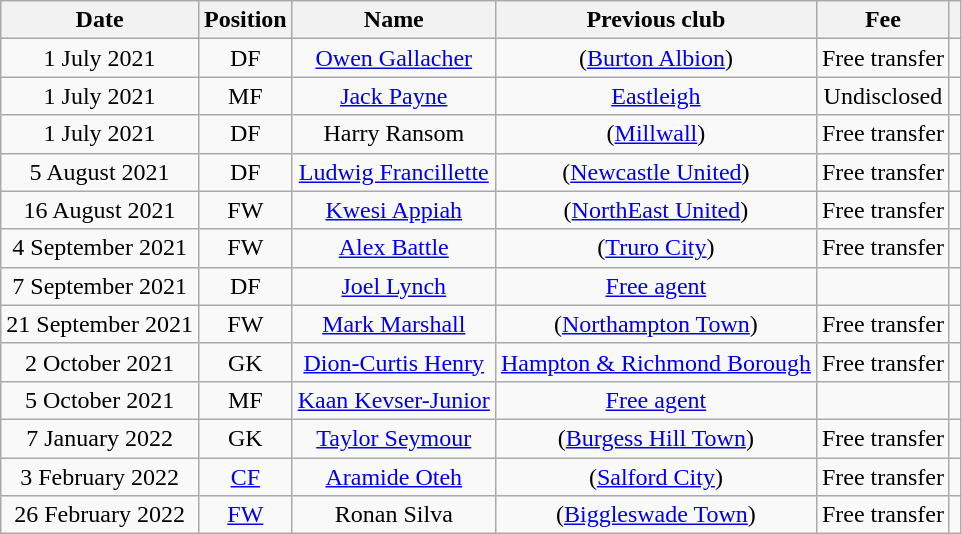<table class="wikitable" style="text-align:center;">
<tr>
<th>Date</th>
<th>Position</th>
<th>Name</th>
<th>Previous club</th>
<th>Fee</th>
<th></th>
</tr>
<tr>
<td>1 July 2021</td>
<td>DF</td>
<td><a href='#'>Owen Gallacher</a></td>
<td>(<a href='#'>Burton Albion</a>)</td>
<td>Free transfer</td>
<td></td>
</tr>
<tr>
<td>1 July 2021</td>
<td>MF</td>
<td><a href='#'>Jack Payne</a></td>
<td><a href='#'>Eastleigh</a></td>
<td>Undisclosed</td>
<td></td>
</tr>
<tr>
<td>1 July 2021</td>
<td>DF</td>
<td>Harry Ransom</td>
<td>(<a href='#'>Millwall</a>)</td>
<td>Free transfer</td>
<td></td>
</tr>
<tr>
<td>5 August 2021</td>
<td>DF</td>
<td><a href='#'>Ludwig Francillette</a></td>
<td>(<a href='#'>Newcastle United</a>)</td>
<td>Free transfer</td>
<td></td>
</tr>
<tr>
<td>16 August 2021</td>
<td>FW</td>
<td><a href='#'>Kwesi Appiah</a></td>
<td>(<a href='#'>NorthEast United</a>)</td>
<td>Free transfer</td>
<td></td>
</tr>
<tr>
<td>4 September 2021</td>
<td>FW</td>
<td><a href='#'>Alex Battle</a></td>
<td>(<a href='#'>Truro City</a>)</td>
<td>Free transfer</td>
<td></td>
</tr>
<tr>
<td>7 September 2021</td>
<td>DF</td>
<td><a href='#'>Joel Lynch</a></td>
<td><a href='#'>Free agent</a></td>
<td></td>
<td></td>
</tr>
<tr>
<td>21 September 2021</td>
<td>FW</td>
<td><a href='#'>Mark Marshall</a></td>
<td>(<a href='#'>Northampton Town</a>)</td>
<td>Free transfer</td>
<td></td>
</tr>
<tr>
<td>2 October 2021</td>
<td>GK</td>
<td><a href='#'>Dion-Curtis Henry</a></td>
<td><a href='#'>Hampton & Richmond Borough</a></td>
<td>Free transfer</td>
<td></td>
</tr>
<tr>
<td>5 October 2021</td>
<td>MF</td>
<td><a href='#'>Kaan Kevser-Junior</a></td>
<td><a href='#'>Free agent</a></td>
<td></td>
<td></td>
</tr>
<tr>
<td>7 January 2022</td>
<td>GK</td>
<td><a href='#'>Taylor Seymour</a></td>
<td>(<a href='#'>Burgess Hill Town</a>)</td>
<td>Free transfer</td>
<td></td>
</tr>
<tr>
<td>3 February 2022</td>
<td><a href='#'>CF</a></td>
<td><a href='#'>Aramide Oteh</a></td>
<td>(<a href='#'>Salford City</a>)</td>
<td>Free transfer</td>
<td></td>
</tr>
<tr>
<td>26 February 2022</td>
<td><a href='#'>FW</a></td>
<td>Ronan Silva</td>
<td>(<a href='#'>Biggleswade Town</a>)</td>
<td>Free transfer</td>
<td></td>
</tr>
</table>
